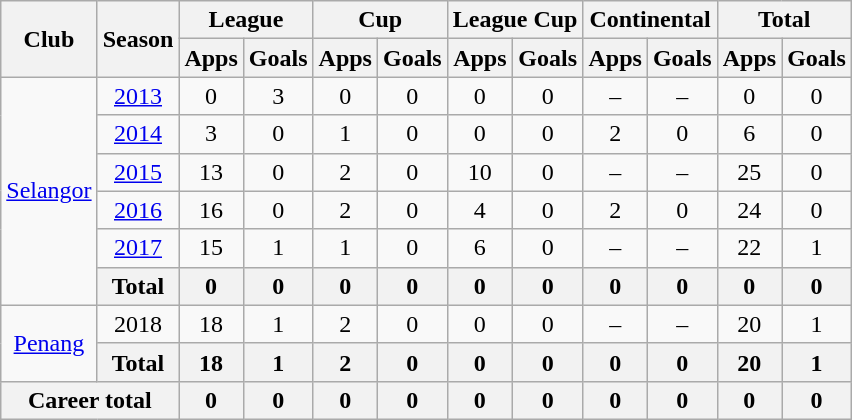<table class="wikitable" style="text-align: center;">
<tr>
<th rowspan="2">Club</th>
<th rowspan="2">Season</th>
<th colspan="2">League</th>
<th colspan="2">Cup</th>
<th colspan="2">League Cup</th>
<th colspan="2">Continental</th>
<th colspan="2">Total</th>
</tr>
<tr>
<th>Apps</th>
<th>Goals</th>
<th>Apps</th>
<th>Goals</th>
<th>Apps</th>
<th>Goals</th>
<th>Apps</th>
<th>Goals</th>
<th>Apps</th>
<th>Goals</th>
</tr>
<tr>
<td rowspan="6" valign="center"><a href='#'>Selangor</a></td>
<td><a href='#'>2013</a></td>
<td>0</td>
<td>3</td>
<td>0</td>
<td>0</td>
<td>0</td>
<td>0</td>
<td>–</td>
<td>–</td>
<td>0</td>
<td>0</td>
</tr>
<tr>
<td><a href='#'>2014</a></td>
<td>3</td>
<td>0</td>
<td>1</td>
<td>0</td>
<td>0</td>
<td>0</td>
<td>2</td>
<td>0</td>
<td>6</td>
<td>0</td>
</tr>
<tr>
<td><a href='#'>2015</a></td>
<td>13</td>
<td>0</td>
<td>2</td>
<td>0</td>
<td>10</td>
<td>0</td>
<td>–</td>
<td>–</td>
<td>25</td>
<td>0</td>
</tr>
<tr>
<td><a href='#'>2016</a></td>
<td>16</td>
<td>0</td>
<td>2</td>
<td>0</td>
<td>4</td>
<td>0</td>
<td>2</td>
<td>0</td>
<td>24</td>
<td>0</td>
</tr>
<tr>
<td><a href='#'>2017</a></td>
<td>15</td>
<td>1</td>
<td>1</td>
<td>0</td>
<td>6</td>
<td>0</td>
<td>–</td>
<td>–</td>
<td>22</td>
<td>1</td>
</tr>
<tr>
<th>Total</th>
<th>0</th>
<th>0</th>
<th>0</th>
<th>0</th>
<th>0</th>
<th>0</th>
<th>0</th>
<th>0</th>
<th>0</th>
<th>0</th>
</tr>
<tr>
<td rowspan="2" valign="center"><a href='#'>Penang</a></td>
<td>2018</td>
<td>18</td>
<td>1</td>
<td>2</td>
<td>0</td>
<td>0</td>
<td>0</td>
<td>–</td>
<td>–</td>
<td>20</td>
<td>1</td>
</tr>
<tr>
<th>Total</th>
<th>18</th>
<th>1</th>
<th>2</th>
<th>0</th>
<th>0</th>
<th>0</th>
<th>0</th>
<th>0</th>
<th>20</th>
<th>1</th>
</tr>
<tr>
<th colspan=2>Career total</th>
<th>0</th>
<th>0</th>
<th>0</th>
<th>0</th>
<th>0</th>
<th>0</th>
<th>0</th>
<th>0</th>
<th>0</th>
<th>0</th>
</tr>
</table>
